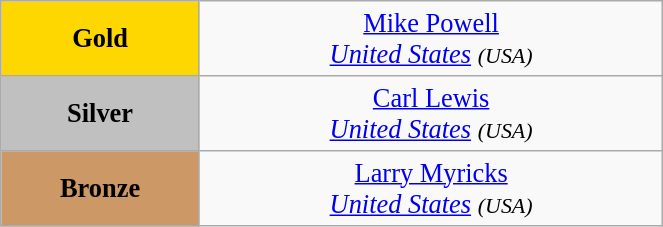<table class="wikitable" style=" text-align:center; font-size:110%;" width="35%">
<tr>
<td bgcolor="gold"><strong>Gold</strong></td>
<td> <a href='#'>Mike Powell</a><br><em><a href='#'>United States</a> <small>(USA)</small></em></td>
</tr>
<tr>
<td bgcolor="silver"><strong>Silver</strong></td>
<td> <a href='#'>Carl Lewis</a><br><em><a href='#'>United States</a> <small>(USA)</small></em></td>
</tr>
<tr>
<td bgcolor="CC9966"><strong>Bronze</strong></td>
<td> <a href='#'>Larry Myricks</a><br><em><a href='#'>United States</a> <small>(USA)</small></em></td>
</tr>
</table>
